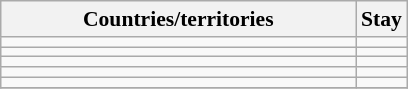<table class="wikitable" style="font-size:90%">
<tr>
<th width=230>Countries/territories</th>
<th>Stay</th>
</tr>
<tr>
<td></td>
<td></td>
</tr>
<tr>
<td></td>
<td></td>
</tr>
<tr>
<td></td>
<td></td>
</tr>
<tr>
<td></td>
<td></td>
</tr>
<tr>
<td></td>
<td></td>
</tr>
<tr>
</tr>
</table>
